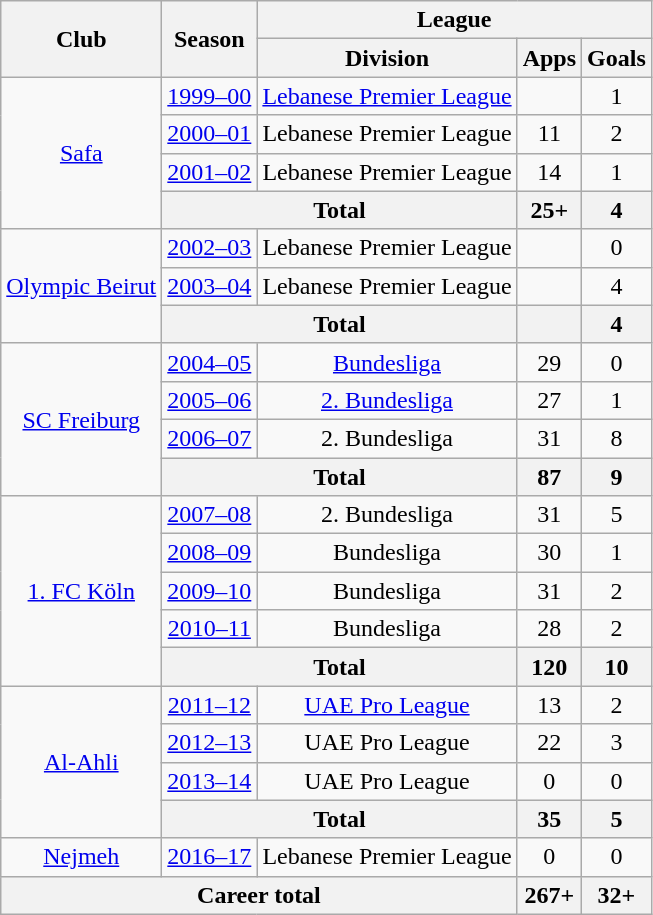<table class="wikitable" style="text-align:center">
<tr>
<th rowspan="2">Club</th>
<th rowspan="2">Season</th>
<th colspan="3">League</th>
</tr>
<tr>
<th>Division</th>
<th>Apps</th>
<th>Goals</th>
</tr>
<tr>
<td rowspan="4"><a href='#'>Safa</a></td>
<td><a href='#'>1999–00</a></td>
<td><a href='#'>Lebanese Premier League</a></td>
<td></td>
<td>1</td>
</tr>
<tr>
<td><a href='#'>2000–01</a></td>
<td>Lebanese Premier League</td>
<td>11</td>
<td>2</td>
</tr>
<tr>
<td><a href='#'>2001–02</a></td>
<td>Lebanese Premier League</td>
<td>14</td>
<td>1</td>
</tr>
<tr>
<th colspan="2">Total</th>
<th>25+</th>
<th>4</th>
</tr>
<tr>
<td rowspan="3"><a href='#'>Olympic Beirut</a></td>
<td><a href='#'>2002–03</a></td>
<td>Lebanese Premier League</td>
<td></td>
<td>0</td>
</tr>
<tr>
<td><a href='#'>2003–04</a></td>
<td>Lebanese Premier League</td>
<td></td>
<td>4</td>
</tr>
<tr>
<th colspan="2">Total</th>
<th></th>
<th>4</th>
</tr>
<tr>
<td rowspan="4"><a href='#'>SC Freiburg</a></td>
<td><a href='#'>2004–05</a></td>
<td><a href='#'>Bundesliga</a></td>
<td>29</td>
<td>0</td>
</tr>
<tr>
<td><a href='#'>2005–06</a></td>
<td><a href='#'>2. Bundesliga</a></td>
<td>27</td>
<td>1</td>
</tr>
<tr>
<td><a href='#'>2006–07</a></td>
<td>2. Bundesliga</td>
<td>31</td>
<td>8</td>
</tr>
<tr>
<th colspan="2">Total</th>
<th>87</th>
<th>9</th>
</tr>
<tr>
<td rowspan="5"><a href='#'>1. FC Köln</a></td>
<td><a href='#'>2007–08</a></td>
<td>2. Bundesliga</td>
<td>31</td>
<td>5</td>
</tr>
<tr>
<td><a href='#'>2008–09</a></td>
<td>Bundesliga</td>
<td>30</td>
<td>1</td>
</tr>
<tr>
<td><a href='#'>2009–10</a></td>
<td>Bundesliga</td>
<td>31</td>
<td>2</td>
</tr>
<tr>
<td><a href='#'>2010–11</a></td>
<td>Bundesliga</td>
<td>28</td>
<td>2</td>
</tr>
<tr>
<th colspan="2">Total</th>
<th>120</th>
<th>10</th>
</tr>
<tr>
<td rowspan="4"><a href='#'>Al-Ahli</a></td>
<td><a href='#'>2011–12</a></td>
<td><a href='#'>UAE Pro League</a></td>
<td>13</td>
<td>2</td>
</tr>
<tr>
<td><a href='#'>2012–13</a></td>
<td>UAE Pro League</td>
<td>22</td>
<td>3</td>
</tr>
<tr>
<td><a href='#'>2013–14</a></td>
<td>UAE Pro League</td>
<td>0</td>
<td>0</td>
</tr>
<tr>
<th colspan="2">Total</th>
<th>35</th>
<th>5</th>
</tr>
<tr>
<td><a href='#'>Nejmeh</a></td>
<td><a href='#'>2016–17</a></td>
<td>Lebanese Premier League</td>
<td>0</td>
<td>0</td>
</tr>
<tr>
<th colspan="3">Career total</th>
<th>267+</th>
<th>32+</th>
</tr>
</table>
